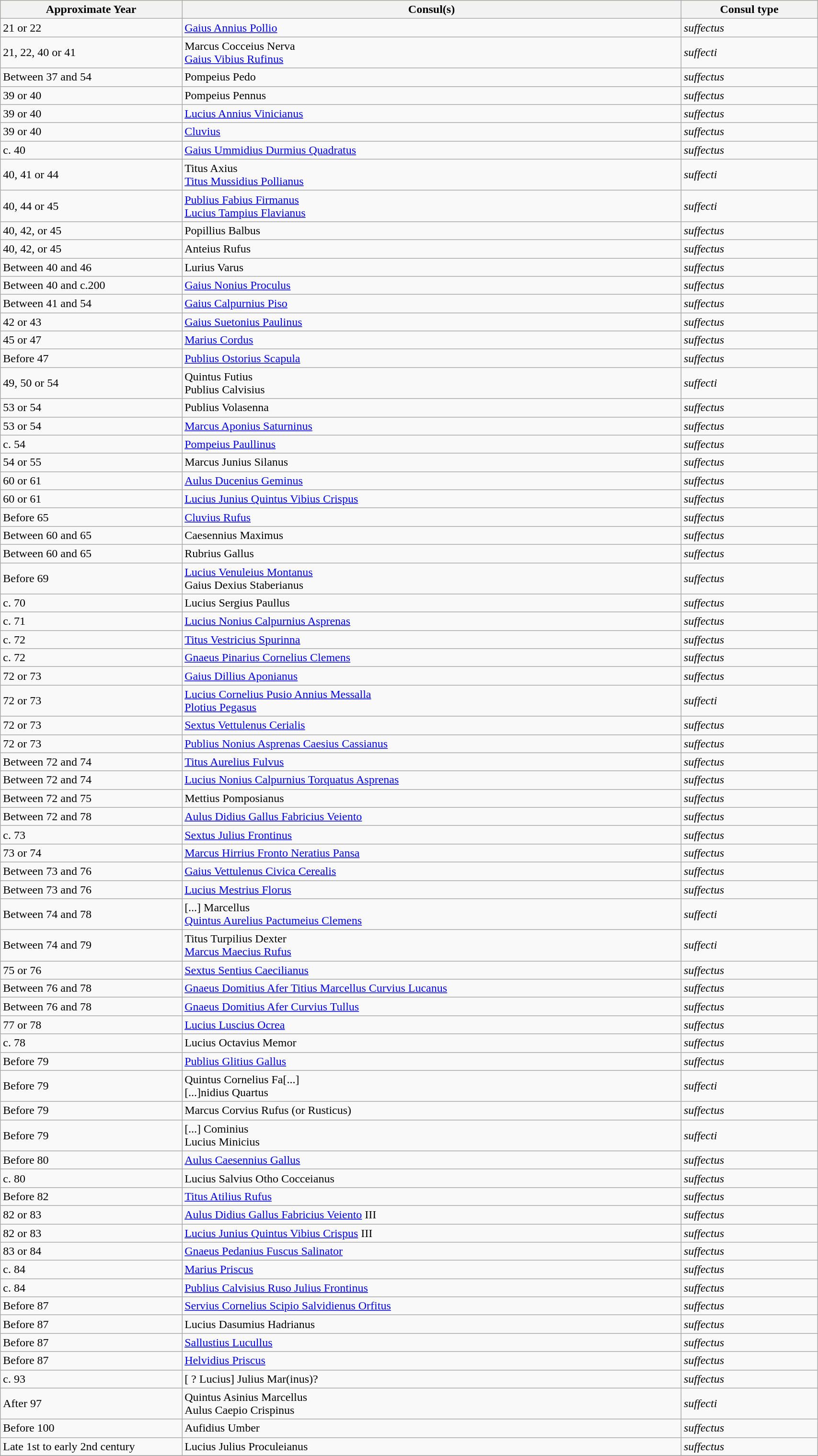<table class="wikitable"  width="90%">
<tr bgcolor="#FFDEAD">
<th width="20%">Approximate Year</th>
<th width="55%">Consul(s)</th>
<th width="15%">Consul type</th>
</tr>
<tr>
<td>21 or 22</td>
<td><a href='#'>Gaius Annius Pollio</a></td>
<td><em>suffectus</em></td>
</tr>
<tr>
<td>21, 22, 40 or 41</td>
<td>Marcus Cocceius Nerva<br><a href='#'>Gaius Vibius Rufinus</a></td>
<td><em>suffecti</em></td>
</tr>
<tr>
<td>Between 37 and 54</td>
<td>Pompeius Pedo</td>
<td><em>suffectus</em></td>
</tr>
<tr>
<td>39 or 40</td>
<td>Pompeius Pennus</td>
<td><em>suffectus</em></td>
</tr>
<tr>
<td>39 or 40</td>
<td><a href='#'>Lucius Annius Vinicianus</a></td>
<td><em>suffectus</em></td>
</tr>
<tr>
<td>39 or 40</td>
<td><a href='#'>Cluvius</a></td>
<td><em>suffectus</em></td>
</tr>
<tr>
<td>c. 40</td>
<td><a href='#'>Gaius Ummidius Durmius Quadratus</a></td>
<td><em>suffectus</em></td>
</tr>
<tr>
<td>40, 41 or 44</td>
<td>Titus Axius<br><a href='#'>Titus Mussidius Pollianus</a></td>
<td><em>suffecti</em></td>
</tr>
<tr>
<td>40, 44 or 45</td>
<td><a href='#'>Publius Fabius Firmanus</a><br><a href='#'>Lucius Tampius Flavianus</a></td>
<td><em>suffecti</em></td>
</tr>
<tr>
<td>40, 42, or 45</td>
<td>Popillius Balbus</td>
<td><em>suffectus</em></td>
</tr>
<tr>
<td>40, 42, or 45</td>
<td>Anteius Rufus</td>
<td><em>suffectus</em></td>
</tr>
<tr>
<td>Between 40 and 46</td>
<td>Lurius Varus</td>
<td><em>suffectus</em></td>
</tr>
<tr>
<td>Between 40 and c.200</td>
<td><a href='#'>Gaius Nonius Proculus</a></td>
<td><em>suffectus</em></td>
</tr>
<tr>
<td>Between 41 and 54</td>
<td><a href='#'>Gaius Calpurnius Piso</a></td>
<td><em>suffectus</em></td>
</tr>
<tr>
<td>42 or 43</td>
<td><a href='#'>Gaius Suetonius Paulinus</a></td>
<td><em>suffectus</em></td>
</tr>
<tr>
<td>45 or 47</td>
<td><a href='#'>Marius Cordus</a></td>
<td><em>suffectus</em></td>
</tr>
<tr>
<td>Before 47</td>
<td><a href='#'>Publius Ostorius Scapula</a></td>
<td><em>suffectus</em></td>
</tr>
<tr>
<td>49, 50 or 54</td>
<td>Quintus Futius<br>Publius Calvisius</td>
<td><em>suffecti</em></td>
</tr>
<tr>
<td>53 or 54</td>
<td>Publius Volasenna</td>
<td><em>suffectus</em></td>
</tr>
<tr>
<td>53 or 54</td>
<td><a href='#'>Marcus Aponius Saturninus</a></td>
<td><em>suffectus</em></td>
</tr>
<tr>
<td>c. 54</td>
<td><a href='#'>Pompeius Paullinus</a></td>
<td><em>suffectus</em></td>
</tr>
<tr>
<td>54 or 55</td>
<td>Marcus Junius Silanus</td>
<td><em>suffectus</em></td>
</tr>
<tr>
<td>60 or 61</td>
<td><a href='#'>Aulus Ducenius Geminus</a></td>
<td><em>suffectus</em></td>
</tr>
<tr>
<td>60 or 61</td>
<td><a href='#'>Lucius Junius Quintus Vibius Crispus</a></td>
<td><em>suffectus</em></td>
</tr>
<tr>
<td>Before 65</td>
<td><a href='#'>Cluvius Rufus</a></td>
<td><em>suffectus</em></td>
</tr>
<tr>
<td>Between 60 and 65</td>
<td>Caesennius Maximus</td>
<td><em>suffectus</em></td>
</tr>
<tr>
<td>Between 60 and 65</td>
<td>Rubrius Gallus</td>
<td><em>suffectus</em></td>
</tr>
<tr>
<td>Before 69</td>
<td><a href='#'>Lucius Venuleius Montanus</a><br>Gaius Dexius Staberianus</td>
<td><em>suffectus</em></td>
</tr>
<tr>
<td>c. 70</td>
<td>Lucius Sergius Paullus</td>
<td><em>suffectus</em></td>
</tr>
<tr>
<td>c. 71</td>
<td><a href='#'>Lucius Nonius Calpurnius Asprenas</a></td>
<td><em>suffectus</em></td>
</tr>
<tr>
<td>c. 72</td>
<td><a href='#'>Titus Vestricius Spurinna</a></td>
<td><em>suffectus</em></td>
</tr>
<tr>
<td>c. 72</td>
<td><a href='#'>Gnaeus Pinarius Cornelius Clemens</a></td>
<td><em>suffectus</em></td>
</tr>
<tr>
<td>72 or 73</td>
<td><a href='#'>Gaius Dillius Aponianus</a></td>
<td><em>suffectus</em></td>
</tr>
<tr>
<td>72 or 73</td>
<td><a href='#'>Lucius Cornelius Pusio Annius Messalla</a><br><a href='#'>Plotius Pegasus</a></td>
<td><em>suffecti</em></td>
</tr>
<tr>
<td>72 or 73</td>
<td><a href='#'>Sextus Vettulenus Cerialis</a></td>
<td><em>suffectus</em></td>
</tr>
<tr>
<td>72 or 73</td>
<td><a href='#'>Publius Nonius Asprenas Caesius Cassianus</a></td>
<td><em>suffectus</em></td>
</tr>
<tr>
<td>Between 72 and 74</td>
<td><a href='#'>Titus Aurelius Fulvus</a></td>
<td><em>suffectus</em></td>
</tr>
<tr>
<td>Between 72 and 74</td>
<td><a href='#'>Lucius Nonius Calpurnius Torquatus Asprenas</a></td>
<td><em>suffectus</em></td>
</tr>
<tr>
<td>Between 72 and 75</td>
<td>Mettius Pomposianus</td>
<td><em>suffectus</em></td>
</tr>
<tr>
<td>Between 72 and 78</td>
<td><a href='#'>Aulus Didius Gallus Fabricius Veiento</a></td>
<td><em>suffectus</em></td>
</tr>
<tr>
<td>c. 73</td>
<td><a href='#'>Sextus Julius Frontinus</a></td>
<td><em>suffectus</em></td>
</tr>
<tr>
<td>73 or 74</td>
<td><a href='#'>Marcus Hirrius Fronto Neratius Pansa</a></td>
<td><em>suffectus</em></td>
</tr>
<tr>
<td>Between 73 and 76</td>
<td><a href='#'>Gaius Vettulenus Civica Cerealis</a></td>
<td><em>suffectus</em></td>
</tr>
<tr>
<td>Between 73 and 76</td>
<td><a href='#'>Lucius Mestrius Florus</a></td>
<td><em>suffectus</em></td>
</tr>
<tr>
<td>Between 74 and 78</td>
<td>[...] Marcellus<br><a href='#'>Quintus Aurelius Pactumeius Clemens</a></td>
<td><em>suffecti</em></td>
</tr>
<tr>
<td>Between 74 and 79</td>
<td>Titus Turpilius Dexter<br><a href='#'>Marcus Maecius Rufus</a></td>
<td><em>suffecti</em></td>
</tr>
<tr>
<td>75 or 76</td>
<td><a href='#'>Sextus Sentius Caecilianus</a></td>
<td><em>suffectus</em></td>
</tr>
<tr>
<td>Between 76 and 78</td>
<td><a href='#'>Gnaeus Domitius Afer Titius Marcellus Curvius Lucanus</a></td>
<td><em>suffectus</em></td>
</tr>
<tr>
<td>Between 76 and 78</td>
<td><a href='#'>Gnaeus Domitius Afer Curvius Tullus</a></td>
<td><em>suffectus</em></td>
</tr>
<tr>
<td>77 or 78</td>
<td><a href='#'>Lucius Luscius Ocrea</a></td>
<td><em>suffectus</em></td>
</tr>
<tr>
<td>c. 78</td>
<td>Lucius Octavius Memor</td>
<td><em>suffectus</em></td>
</tr>
<tr>
<td>Before 79</td>
<td><a href='#'>Publius Glitius Gallus</a></td>
<td><em>suffectus</em></td>
</tr>
<tr>
<td>Before 79</td>
<td>Quintus Cornelius Fa[...]<br>[...]nidius Quartus</td>
<td><em>suffecti</em></td>
</tr>
<tr>
<td>Before 79</td>
<td>Marcus Corvius Rufus (or Rusticus)</td>
<td><em>suffectus</em></td>
</tr>
<tr>
<td>Before 79</td>
<td>[...] Cominius<br>Lucius Minicius</td>
<td><em>suffecti</em></td>
</tr>
<tr>
<td>Before 80</td>
<td><a href='#'>Aulus Caesennius Gallus</a></td>
<td><em>suffectus</em></td>
</tr>
<tr>
<td>c. 80</td>
<td>Lucius Salvius Otho Cocceianus</td>
<td><em>suffectus</em></td>
</tr>
<tr>
<td>Before 82</td>
<td><a href='#'>Titus Atilius Rufus</a></td>
<td><em>suffectus</em></td>
</tr>
<tr>
<td>82 or 83</td>
<td><a href='#'>Aulus Didius Gallus Fabricius Veiento</a> III</td>
<td><em>suffectus</em></td>
</tr>
<tr>
<td>82 or 83</td>
<td><a href='#'>Lucius Junius Quintus Vibius Crispus</a> III</td>
<td><em>suffectus</em></td>
</tr>
<tr>
<td>83 or 84</td>
<td><a href='#'>Gnaeus Pedanius Fuscus Salinator</a></td>
<td><em>suffectus</em></td>
</tr>
<tr>
<td>c. 84</td>
<td><a href='#'>Marius Priscus</a></td>
<td><em>suffectus</em></td>
</tr>
<tr>
<td>c. 84</td>
<td><a href='#'>Publius Calvisius Ruso Julius Frontinus</a></td>
<td><em>suffectus</em></td>
</tr>
<tr>
<td>Before 87</td>
<td><a href='#'>Servius Cornelius Scipio Salvidienus Orfitus</a></td>
<td><em>suffectus</em></td>
</tr>
<tr>
<td>Before 87</td>
<td>Lucius Dasumius Hadrianus</td>
<td><em>suffectus</em></td>
</tr>
<tr>
<td>Before 87</td>
<td><a href='#'>Sallustius Lucullus</a></td>
<td><em>suffectus</em></td>
</tr>
<tr>
<td>Before 87</td>
<td><a href='#'>Helvidius Priscus</a></td>
<td><em>suffectus</em></td>
</tr>
<tr>
<td>c. 93</td>
<td>[ ? Lucius] Julius Mar(inus)?</td>
<td><em>suffectus</em></td>
</tr>
<tr>
<td>After 97</td>
<td>Quintus Asinius Marcellus<br>Aulus Caepio Crispinus</td>
<td><em>suffecti</em></td>
</tr>
<tr>
<td>Before 100</td>
<td>Aufidius Umber</td>
<td><em>suffectus</em></td>
</tr>
<tr>
<td>Late 1st to early 2nd century</td>
<td>Lucius Julius Proculeianus</td>
<td><em>suffectus</em></td>
</tr>
<tr>
</tr>
</table>
